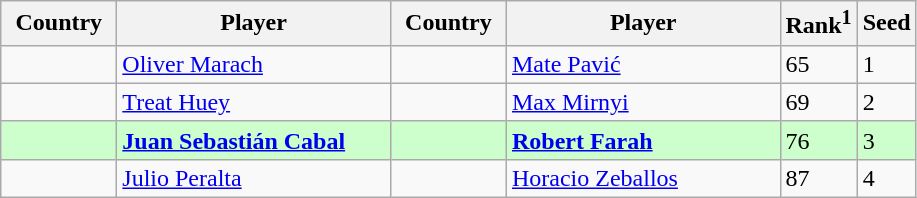<table class="sortable wikitable">
<tr>
<th width="70">Country</th>
<th width="175">Player</th>
<th width="70">Country</th>
<th width="175">Player</th>
<th>Rank<sup>1</sup></th>
<th>Seed</th>
</tr>
<tr>
<td></td>
<td><a href='#'>Oliver Marach</a></td>
<td></td>
<td><a href='#'>Mate Pavić</a></td>
<td>65</td>
<td>1</td>
</tr>
<tr>
<td></td>
<td><a href='#'>Treat Huey</a></td>
<td></td>
<td><a href='#'>Max Mirnyi</a></td>
<td>69</td>
<td>2</td>
</tr>
<tr style="background:#cfc;">
<td></td>
<td><strong><a href='#'>Juan Sebastián Cabal</a></strong></td>
<td></td>
<td><strong><a href='#'>Robert Farah</a></strong></td>
<td>76</td>
<td>3</td>
</tr>
<tr>
<td></td>
<td><a href='#'>Julio Peralta</a></td>
<td></td>
<td><a href='#'>Horacio Zeballos</a></td>
<td>87</td>
<td>4</td>
</tr>
</table>
